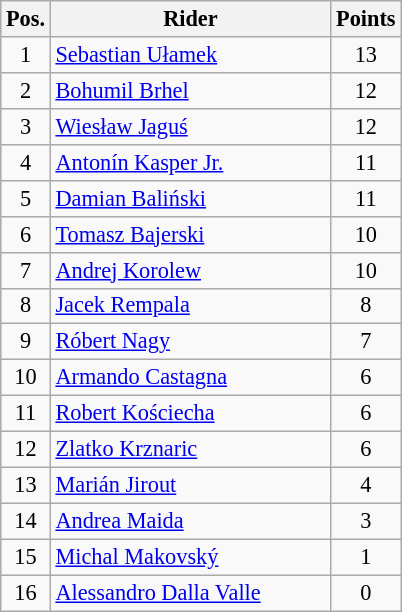<table class=wikitable style="font-size:93%; text-align:center;">
<tr>
<th width=25px>Pos.</th>
<th width=180px>Rider</th>
<th width=40px>Points</th>
</tr>
<tr>
<td>1</td>
<td style="text-align:left;"> <a href='#'>Sebastian Ułamek</a></td>
<td>13</td>
</tr>
<tr>
<td>2</td>
<td style="text-align:left;"> <a href='#'>Bohumil Brhel</a></td>
<td>12</td>
</tr>
<tr>
<td>3</td>
<td style="text-align:left;"> <a href='#'>Wiesław Jaguś</a></td>
<td>12</td>
</tr>
<tr>
<td>4</td>
<td style="text-align:left;"> <a href='#'>Antonín Kasper Jr.</a></td>
<td>11</td>
</tr>
<tr>
<td>5</td>
<td style="text-align:left;"> <a href='#'>Damian Baliński</a></td>
<td>11</td>
</tr>
<tr>
<td>6</td>
<td style="text-align:left;"> <a href='#'>Tomasz Bajerski</a></td>
<td>10</td>
</tr>
<tr>
<td>7</td>
<td style="text-align:left;"> <a href='#'>Andrej Korolew</a></td>
<td>10</td>
</tr>
<tr>
<td>8</td>
<td style="text-align:left;"> <a href='#'>Jacek Rempala</a></td>
<td>8</td>
</tr>
<tr>
<td>9</td>
<td style="text-align:left;"> <a href='#'>Róbert Nagy</a></td>
<td>7</td>
</tr>
<tr>
<td>10</td>
<td style="text-align:left;"> <a href='#'>Armando Castagna</a></td>
<td>6</td>
</tr>
<tr>
<td>11</td>
<td style="text-align:left;"> <a href='#'>Robert Kościecha</a></td>
<td>6</td>
</tr>
<tr>
<td>12</td>
<td style="text-align:left;"> <a href='#'>Zlatko Krznaric</a></td>
<td>6</td>
</tr>
<tr>
<td>13</td>
<td style="text-align:left;"> <a href='#'>Marián Jirout</a></td>
<td>4</td>
</tr>
<tr>
<td>14</td>
<td style="text-align:left;"> <a href='#'>Andrea Maida</a></td>
<td>3</td>
</tr>
<tr>
<td>15</td>
<td style="text-align:left;"> <a href='#'>Michal Makovský</a></td>
<td>1</td>
</tr>
<tr>
<td>16</td>
<td style="text-align:left;"> <a href='#'>Alessandro Dalla Valle</a></td>
<td>0</td>
</tr>
</table>
